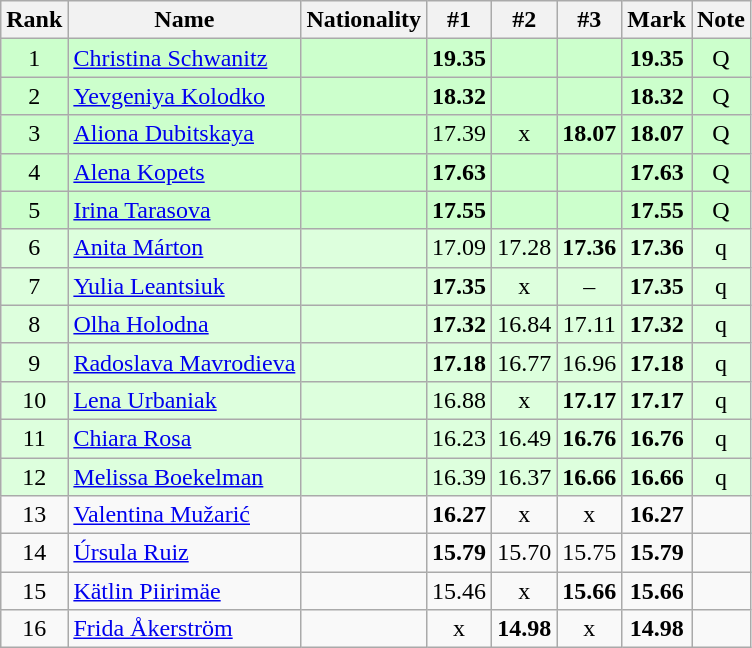<table class="wikitable sortable" style="text-align:center">
<tr>
<th>Rank</th>
<th>Name</th>
<th>Nationality</th>
<th>#1</th>
<th>#2</th>
<th>#3</th>
<th>Mark</th>
<th>Note</th>
</tr>
<tr bgcolor=ccffcc>
<td>1</td>
<td align=left><a href='#'>Christina Schwanitz</a></td>
<td align=left></td>
<td><strong>19.35</strong></td>
<td></td>
<td></td>
<td><strong>19.35</strong></td>
<td>Q</td>
</tr>
<tr bgcolor=ccffcc>
<td>2</td>
<td align=left><a href='#'>Yevgeniya Kolodko</a></td>
<td align=left></td>
<td><strong>18.32</strong></td>
<td></td>
<td></td>
<td><strong>18.32</strong></td>
<td>Q</td>
</tr>
<tr bgcolor=ccffcc>
<td>3</td>
<td align=left><a href='#'>Aliona Dubitskaya</a></td>
<td align=left></td>
<td>17.39</td>
<td>x</td>
<td><strong>18.07</strong></td>
<td><strong>18.07</strong></td>
<td>Q</td>
</tr>
<tr bgcolor=ccffcc>
<td>4</td>
<td align=left><a href='#'>Alena Kopets</a></td>
<td align=left></td>
<td><strong>17.63</strong></td>
<td></td>
<td></td>
<td><strong>17.63</strong></td>
<td>Q</td>
</tr>
<tr bgcolor=ccffcc>
<td>5</td>
<td align=left><a href='#'>Irina Tarasova</a></td>
<td align=left></td>
<td><strong>17.55</strong></td>
<td></td>
<td></td>
<td><strong>17.55</strong></td>
<td>Q</td>
</tr>
<tr bgcolor=ddffdd>
<td>6</td>
<td align=left><a href='#'>Anita Márton</a></td>
<td align=left></td>
<td>17.09</td>
<td>17.28</td>
<td><strong>17.36</strong></td>
<td><strong>17.36</strong></td>
<td>q</td>
</tr>
<tr bgcolor=ddffdd>
<td>7</td>
<td align=left><a href='#'>Yulia Leantsiuk</a></td>
<td align=left></td>
<td><strong>17.35</strong></td>
<td>x</td>
<td>–</td>
<td><strong>17.35</strong></td>
<td>q</td>
</tr>
<tr bgcolor=ddffdd>
<td>8</td>
<td align=left><a href='#'>Olha Holodna</a></td>
<td align=left></td>
<td><strong>17.32</strong></td>
<td>16.84</td>
<td>17.11</td>
<td><strong>17.32</strong></td>
<td>q</td>
</tr>
<tr bgcolor=ddffdd>
<td>9</td>
<td align=left><a href='#'>Radoslava Mavrodieva</a></td>
<td align=left></td>
<td><strong>17.18</strong></td>
<td>16.77</td>
<td>16.96</td>
<td><strong>17.18</strong></td>
<td>q</td>
</tr>
<tr bgcolor=ddffdd>
<td>10</td>
<td align=left><a href='#'>Lena Urbaniak</a></td>
<td align=left></td>
<td>16.88</td>
<td>x</td>
<td><strong>17.17</strong></td>
<td><strong>17.17</strong></td>
<td>q</td>
</tr>
<tr bgcolor=ddffdd>
<td>11</td>
<td align=left><a href='#'>Chiara Rosa</a></td>
<td align=left></td>
<td>16.23</td>
<td>16.49</td>
<td><strong>16.76</strong></td>
<td><strong>16.76</strong></td>
<td>q</td>
</tr>
<tr bgcolor=ddffdd>
<td>12</td>
<td align=left><a href='#'>Melissa Boekelman</a></td>
<td align=left></td>
<td>16.39</td>
<td>16.37</td>
<td><strong>16.66</strong></td>
<td><strong>16.66</strong></td>
<td>q</td>
</tr>
<tr>
<td>13</td>
<td align=left><a href='#'>Valentina Mužarić</a></td>
<td align=left></td>
<td><strong>16.27</strong></td>
<td>x</td>
<td>x</td>
<td><strong>16.27</strong></td>
<td></td>
</tr>
<tr>
<td>14</td>
<td align=left><a href='#'>Úrsula Ruiz</a></td>
<td align=left></td>
<td><strong>15.79</strong></td>
<td>15.70</td>
<td>15.75</td>
<td><strong>15.79</strong></td>
<td></td>
</tr>
<tr>
<td>15</td>
<td align=left><a href='#'>Kätlin Piirimäe</a></td>
<td align=left></td>
<td>15.46</td>
<td>x</td>
<td><strong>15.66</strong></td>
<td><strong>15.66</strong></td>
<td></td>
</tr>
<tr>
<td>16</td>
<td align=left><a href='#'>Frida Åkerström</a></td>
<td align=left></td>
<td>x</td>
<td><strong>14.98</strong></td>
<td>x</td>
<td><strong>14.98</strong></td>
<td></td>
</tr>
</table>
